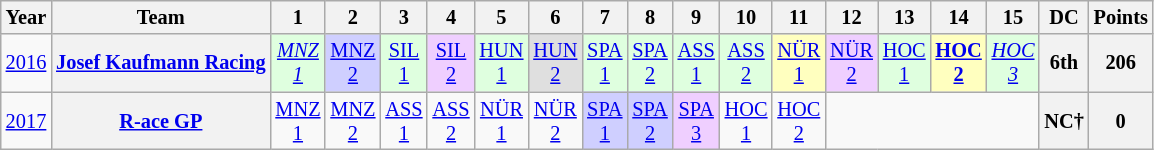<table class="wikitable" style="text-align:center; font-size:85%">
<tr>
<th>Year</th>
<th>Team</th>
<th>1</th>
<th>2</th>
<th>3</th>
<th>4</th>
<th>5</th>
<th>6</th>
<th>7</th>
<th>8</th>
<th>9</th>
<th>10</th>
<th>11</th>
<th>12</th>
<th>13</th>
<th>14</th>
<th>15</th>
<th>DC</th>
<th>Points</th>
</tr>
<tr>
<td><a href='#'>2016</a></td>
<th><a href='#'>Josef Kaufmann Racing</a></th>
<td style="background:#DFFFDF;"><em><a href='#'>MNZ<br>1</a></em><br></td>
<td style="background:#CFCFFF;"><a href='#'>MNZ<br>2</a><br></td>
<td style="background:#DFFFDF;"><a href='#'>SIL<br>1</a><br></td>
<td style="background:#EFCFFF;"><a href='#'>SIL<br>2</a><br></td>
<td style="background:#DFFFDF;"><a href='#'>HUN<br>1</a><br></td>
<td style="background:#DFDFDF;"><a href='#'>HUN<br>2</a><br></td>
<td style="background:#DFFFDF;"><a href='#'>SPA<br>1</a><br></td>
<td style="background:#DFFFDF;"><a href='#'>SPA<br>2</a><br></td>
<td style="background:#DFFFDF;"><a href='#'>ASS<br>1</a><br></td>
<td style="background:#DFFFDF;"><a href='#'>ASS<br>2</a><br></td>
<td style="background:#FFFFBF;"><a href='#'>NÜR<br>1</a><br></td>
<td style="background:#EFCFFF;"><a href='#'>NÜR<br>2</a><br></td>
<td style="background:#DFFFDF;"><a href='#'>HOC<br>1</a><br></td>
<td style="background:#FFFFBF;"><strong><a href='#'>HOC<br>2</a></strong><br></td>
<td style="background:#DFFFDF;"><em><a href='#'>HOC<br>3</a></em><br></td>
<th>6th</th>
<th>206</th>
</tr>
<tr>
<td><a href='#'>2017</a></td>
<th><a href='#'>R-ace GP</a></th>
<td style="background:#;"><a href='#'>MNZ<br>1</a></td>
<td style="background:#;"><a href='#'>MNZ<br>2</a></td>
<td style="background:#;"><a href='#'>ASS<br>1</a></td>
<td style="background:#;"><a href='#'>ASS<br>2</a></td>
<td style="background:#;"><a href='#'>NÜR<br>1</a></td>
<td style="background:#;"><a href='#'>NÜR<br>2</a></td>
<td style="background:#CFCFFF;"><a href='#'>SPA<br>1</a><br></td>
<td style="background:#CFCFFF;"><a href='#'>SPA<br>2</a><br></td>
<td style="background:#EFCFFF;"><a href='#'>SPA<br>3</a><br></td>
<td style="background:#;"><a href='#'>HOC<br>1</a></td>
<td style="background:#;"><a href='#'>HOC<br>2</a></td>
<td colspan=4></td>
<th>NC†</th>
<th>0</th>
</tr>
</table>
